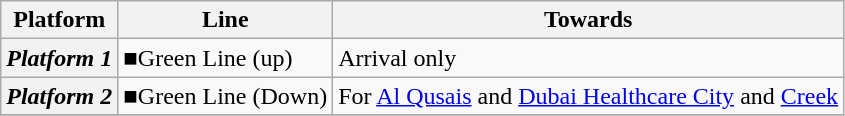<table border="1" cellspacing="0" cellpadding="3" frame="hsides" rules="rows" style="" class="wikitable">
<tr>
<th>Platform</th>
<th>Line</th>
<th>Towards</th>
</tr>
<tr>
<th><em>Platform 1</em></th>
<td><span>■Green Line (up)</span></td>
<td>Arrival only</td>
</tr>
<tr>
<th><em>Platform 2</em></th>
<td><span>■Green Line</span> (Down)</td>
<td>For <a href='#'>Al Qusais</a> and <a href='#'>Dubai Healthcare City</a> and <a href='#'>Creek</a></td>
</tr>
<tr>
</tr>
</table>
